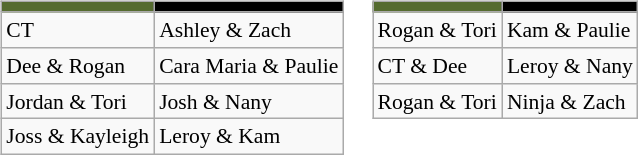<table>
<tr>
<td valign="top"><br><table class="wikitable" style="font-size:90%">
<tr>
<td style="background:darkolivegreen"></td>
<td style="background:black"></td>
</tr>
<tr>
<td>CT</td>
<td>Ashley & Zach</td>
</tr>
<tr>
<td>Dee & Rogan</td>
<td>Cara Maria & Paulie</td>
</tr>
<tr>
<td>Jordan & Tori</td>
<td>Josh & Nany</td>
</tr>
<tr>
<td>Joss & Kayleigh</td>
<td>Leroy & Kam</td>
</tr>
</table>
</td>
<td valign="top"><br><table class="wikitable" style="font-size:90%">
<tr>
<td style="background:darkolivegreen"></td>
<td style="background:black"></td>
</tr>
<tr>
<td>Rogan & Tori</td>
<td>Kam & Paulie</td>
</tr>
<tr>
<td>CT & Dee</td>
<td>Leroy & Nany</td>
</tr>
<tr>
<td>Rogan & Tori</td>
<td>Ninja & Zach</td>
</tr>
</table>
</td>
</tr>
</table>
